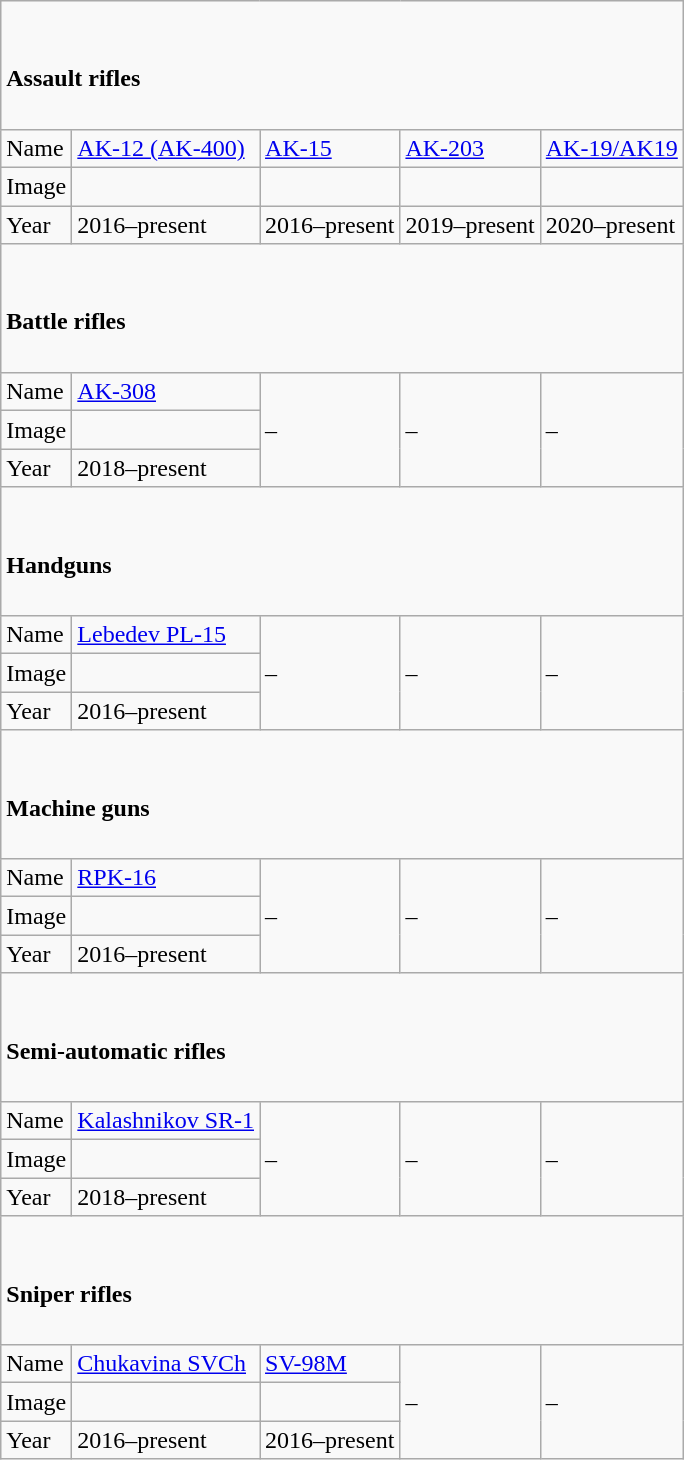<table class="wikitable">
<tr>
<td colspan="5"><br><h4>Assault rifles</h4></td>
</tr>
<tr>
<td>Name</td>
<td><a href='#'>AK-12 (AK-400)</a></td>
<td><a href='#'>AK-15</a></td>
<td><a href='#'>AK-203</a></td>
<td><a href='#'>AK-19/AK19</a></td>
</tr>
<tr>
<td>Image</td>
<td></td>
<td></td>
<td></td>
<td></td>
</tr>
<tr>
<td>Year</td>
<td>2016–present</td>
<td>2016–present</td>
<td>2019–present</td>
<td>2020–present</td>
</tr>
<tr>
<td colspan="5"><br><h4>Battle rifles</h4></td>
</tr>
<tr>
<td>Name</td>
<td><a href='#'>AK-308</a></td>
<td rowspan="3">–</td>
<td rowspan="3">–</td>
<td rowspan="3">–</td>
</tr>
<tr>
<td>Image</td>
<td></td>
</tr>
<tr>
<td>Year</td>
<td>2018–present</td>
</tr>
<tr>
<td colspan="5"><br><h4>Handguns</h4></td>
</tr>
<tr>
<td>Name</td>
<td><a href='#'>Lebedev PL-15</a></td>
<td rowspan="3">–</td>
<td rowspan="3">–</td>
<td rowspan="3">–</td>
</tr>
<tr>
<td>Image</td>
<td></td>
</tr>
<tr>
<td>Year</td>
<td>2016–present</td>
</tr>
<tr>
<td colspan="5"><br><h4>Machine guns</h4></td>
</tr>
<tr>
<td>Name</td>
<td><a href='#'>RPK-16</a></td>
<td rowspan="3">–</td>
<td rowspan="3">–</td>
<td rowspan="3">–</td>
</tr>
<tr>
<td>Image</td>
<td></td>
</tr>
<tr>
<td>Year</td>
<td>2016–present</td>
</tr>
<tr>
<td colspan="5"><br><h4>Semi-automatic rifles</h4></td>
</tr>
<tr>
<td>Name</td>
<td><a href='#'>Kalashnikov SR-1</a></td>
<td rowspan="3">–</td>
<td rowspan="3">–</td>
<td rowspan="3">–</td>
</tr>
<tr>
<td>Image</td>
<td></td>
</tr>
<tr>
<td>Year</td>
<td>2018–present</td>
</tr>
<tr>
<td colspan="5"><br><h4>Sniper rifles</h4></td>
</tr>
<tr>
<td>Name</td>
<td><a href='#'>Chukavina SVCh</a></td>
<td><a href='#'>SV-98M</a></td>
<td rowspan="3">–</td>
<td rowspan="3">–</td>
</tr>
<tr>
<td>Image</td>
<td></td>
<td></td>
</tr>
<tr>
<td>Year</td>
<td>2016–present</td>
<td>2016–present</td>
</tr>
</table>
